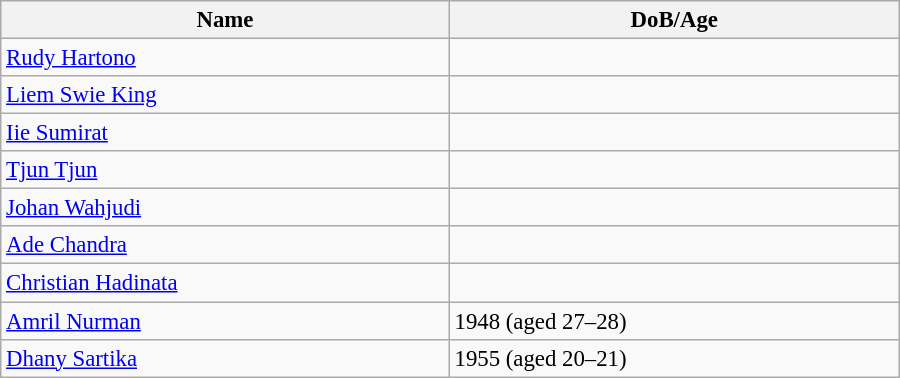<table class="wikitable" style="width:600px; font-size:95%;">
<tr>
<th align="left">Name</th>
<th align="left">DoB/Age</th>
</tr>
<tr>
<td align="left"><a href='#'>Rudy Hartono</a></td>
<td align="left"></td>
</tr>
<tr>
<td align="left"><a href='#'>Liem Swie King</a></td>
<td align="left"></td>
</tr>
<tr>
<td align="left"><a href='#'>Iie Sumirat</a></td>
<td align="left"></td>
</tr>
<tr>
<td align="left"><a href='#'>Tjun Tjun</a></td>
<td align="left"></td>
</tr>
<tr>
<td align="left"><a href='#'>Johan Wahjudi</a></td>
<td align="left"></td>
</tr>
<tr>
<td align="left"><a href='#'>Ade Chandra</a></td>
<td align="left"></td>
</tr>
<tr>
<td align="left"><a href='#'>Christian Hadinata</a></td>
<td align="left"></td>
</tr>
<tr>
<td align="left"><a href='#'>Amril Nurman</a></td>
<td align="left">1948 (aged 27–28)</td>
</tr>
<tr>
<td align="left"><a href='#'>Dhany Sartika</a></td>
<td align="left">1955 (aged 20–21)</td>
</tr>
</table>
